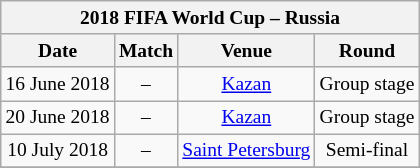<table class="wikitable" style="margin:1em auto 1em auto; text-align:center; font-size:small;">
<tr>
<th colspan="4">2018 FIFA World Cup – Russia</th>
</tr>
<tr>
<th>Date</th>
<th>Match</th>
<th>Venue</th>
<th>Round</th>
</tr>
<tr>
<td>16 June 2018</td>
<td> – </td>
<td><a href='#'>Kazan</a></td>
<td>Group stage</td>
</tr>
<tr>
<td>20 June 2018</td>
<td> – </td>
<td><a href='#'>Kazan</a></td>
<td>Group stage</td>
</tr>
<tr>
<td>10 July 2018</td>
<td> – </td>
<td><a href='#'>Saint Petersburg</a></td>
<td>Semi-final</td>
</tr>
<tr>
</tr>
</table>
